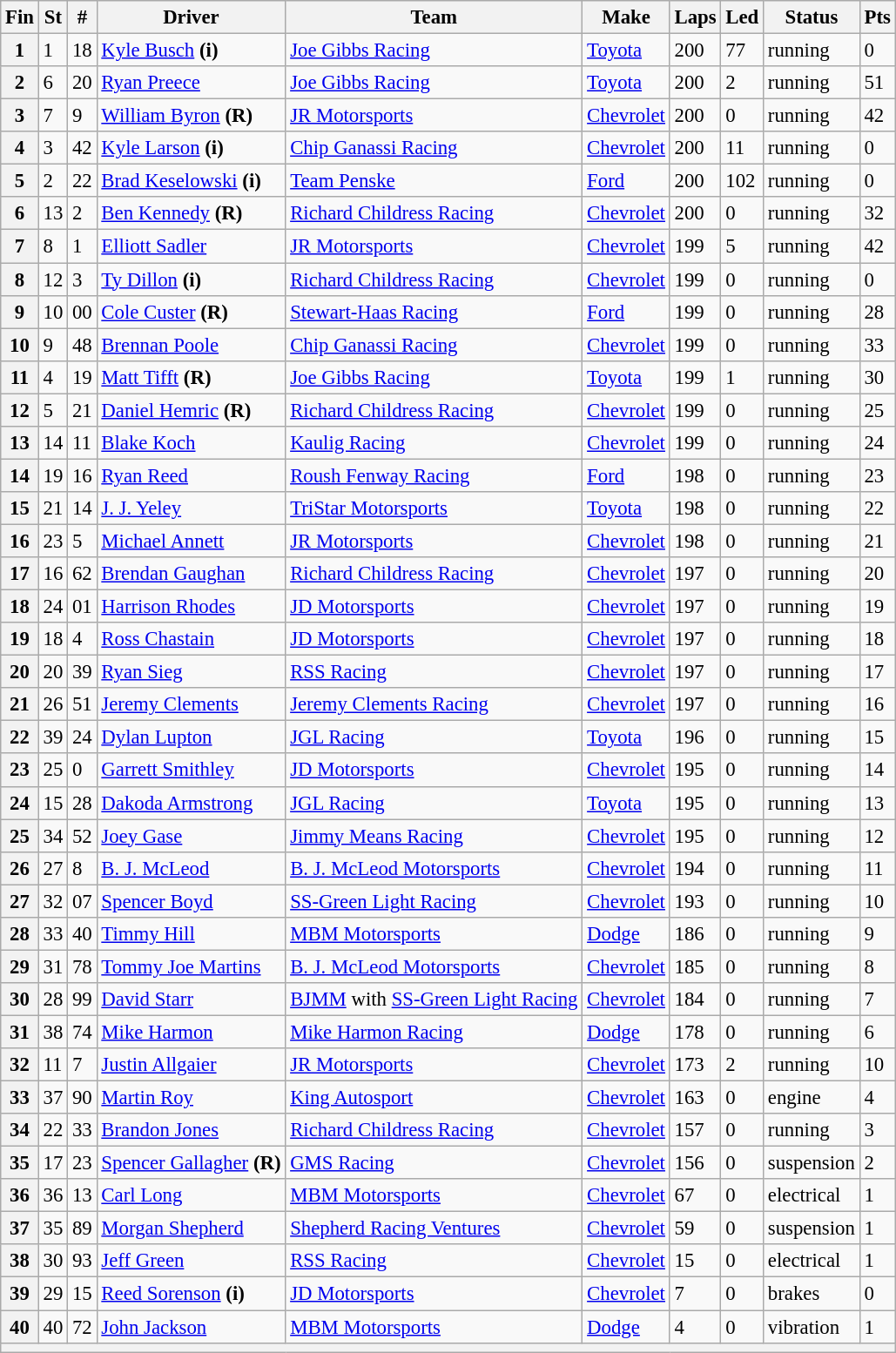<table class="wikitable" style="font-size:95%">
<tr>
<th>Fin</th>
<th>St</th>
<th>#</th>
<th>Driver</th>
<th>Team</th>
<th>Make</th>
<th>Laps</th>
<th>Led</th>
<th>Status</th>
<th>Pts</th>
</tr>
<tr>
<th>1</th>
<td>1</td>
<td>18</td>
<td><a href='#'>Kyle Busch</a> <strong>(i)</strong></td>
<td><a href='#'>Joe Gibbs Racing</a></td>
<td><a href='#'>Toyota</a></td>
<td>200</td>
<td>77</td>
<td>running</td>
<td>0</td>
</tr>
<tr>
<th>2</th>
<td>6</td>
<td>20</td>
<td><a href='#'>Ryan Preece</a></td>
<td><a href='#'>Joe Gibbs Racing</a></td>
<td><a href='#'>Toyota</a></td>
<td>200</td>
<td>2</td>
<td>running</td>
<td>51</td>
</tr>
<tr>
<th>3</th>
<td>7</td>
<td>9</td>
<td><a href='#'>William Byron</a> <strong>(R)</strong></td>
<td><a href='#'>JR Motorsports</a></td>
<td><a href='#'>Chevrolet</a></td>
<td>200</td>
<td>0</td>
<td>running</td>
<td>42</td>
</tr>
<tr>
<th>4</th>
<td>3</td>
<td>42</td>
<td><a href='#'>Kyle Larson</a> <strong>(i)</strong></td>
<td><a href='#'>Chip Ganassi Racing</a></td>
<td><a href='#'>Chevrolet</a></td>
<td>200</td>
<td>11</td>
<td>running</td>
<td>0</td>
</tr>
<tr>
<th>5</th>
<td>2</td>
<td>22</td>
<td><a href='#'>Brad Keselowski</a> <strong>(i)</strong></td>
<td><a href='#'>Team Penske</a></td>
<td><a href='#'>Ford</a></td>
<td>200</td>
<td>102</td>
<td>running</td>
<td>0</td>
</tr>
<tr>
<th>6</th>
<td>13</td>
<td>2</td>
<td><a href='#'>Ben Kennedy</a> <strong>(R)</strong></td>
<td><a href='#'>Richard Childress Racing</a></td>
<td><a href='#'>Chevrolet</a></td>
<td>200</td>
<td>0</td>
<td>running</td>
<td>32</td>
</tr>
<tr>
<th>7</th>
<td>8</td>
<td>1</td>
<td><a href='#'>Elliott Sadler</a></td>
<td><a href='#'>JR Motorsports</a></td>
<td><a href='#'>Chevrolet</a></td>
<td>199</td>
<td>5</td>
<td>running</td>
<td>42</td>
</tr>
<tr>
<th>8</th>
<td>12</td>
<td>3</td>
<td><a href='#'>Ty Dillon</a> <strong>(i)</strong></td>
<td><a href='#'>Richard Childress Racing</a></td>
<td><a href='#'>Chevrolet</a></td>
<td>199</td>
<td>0</td>
<td>running</td>
<td>0</td>
</tr>
<tr>
<th>9</th>
<td>10</td>
<td>00</td>
<td><a href='#'>Cole Custer</a> <strong>(R)</strong></td>
<td><a href='#'>Stewart-Haas Racing</a></td>
<td><a href='#'>Ford</a></td>
<td>199</td>
<td>0</td>
<td>running</td>
<td>28</td>
</tr>
<tr>
<th>10</th>
<td>9</td>
<td>48</td>
<td><a href='#'>Brennan Poole</a></td>
<td><a href='#'>Chip Ganassi Racing</a></td>
<td><a href='#'>Chevrolet</a></td>
<td>199</td>
<td>0</td>
<td>running</td>
<td>33</td>
</tr>
<tr>
<th>11</th>
<td>4</td>
<td>19</td>
<td><a href='#'>Matt Tifft</a> <strong>(R)</strong></td>
<td><a href='#'>Joe Gibbs Racing</a></td>
<td><a href='#'>Toyota</a></td>
<td>199</td>
<td>1</td>
<td>running</td>
<td>30</td>
</tr>
<tr>
<th>12</th>
<td>5</td>
<td>21</td>
<td><a href='#'>Daniel Hemric</a> <strong>(R)</strong></td>
<td><a href='#'>Richard Childress Racing</a></td>
<td><a href='#'>Chevrolet</a></td>
<td>199</td>
<td>0</td>
<td>running</td>
<td>25</td>
</tr>
<tr>
<th>13</th>
<td>14</td>
<td>11</td>
<td><a href='#'>Blake Koch</a></td>
<td><a href='#'>Kaulig Racing</a></td>
<td><a href='#'>Chevrolet</a></td>
<td>199</td>
<td>0</td>
<td>running</td>
<td>24</td>
</tr>
<tr>
<th>14</th>
<td>19</td>
<td>16</td>
<td><a href='#'>Ryan Reed</a></td>
<td><a href='#'>Roush Fenway Racing</a></td>
<td><a href='#'>Ford</a></td>
<td>198</td>
<td>0</td>
<td>running</td>
<td>23</td>
</tr>
<tr>
<th>15</th>
<td>21</td>
<td>14</td>
<td><a href='#'>J. J. Yeley</a></td>
<td><a href='#'>TriStar Motorsports</a></td>
<td><a href='#'>Toyota</a></td>
<td>198</td>
<td>0</td>
<td>running</td>
<td>22</td>
</tr>
<tr>
<th>16</th>
<td>23</td>
<td>5</td>
<td><a href='#'>Michael Annett</a></td>
<td><a href='#'>JR Motorsports</a></td>
<td><a href='#'>Chevrolet</a></td>
<td>198</td>
<td>0</td>
<td>running</td>
<td>21</td>
</tr>
<tr>
<th>17</th>
<td>16</td>
<td>62</td>
<td><a href='#'>Brendan Gaughan</a></td>
<td><a href='#'>Richard Childress Racing</a></td>
<td><a href='#'>Chevrolet</a></td>
<td>197</td>
<td>0</td>
<td>running</td>
<td>20</td>
</tr>
<tr>
<th>18</th>
<td>24</td>
<td>01</td>
<td><a href='#'>Harrison Rhodes</a></td>
<td><a href='#'>JD Motorsports</a></td>
<td><a href='#'>Chevrolet</a></td>
<td>197</td>
<td>0</td>
<td>running</td>
<td>19</td>
</tr>
<tr>
<th>19</th>
<td>18</td>
<td>4</td>
<td><a href='#'>Ross Chastain</a></td>
<td><a href='#'>JD Motorsports</a></td>
<td><a href='#'>Chevrolet</a></td>
<td>197</td>
<td>0</td>
<td>running</td>
<td>18</td>
</tr>
<tr>
<th>20</th>
<td>20</td>
<td>39</td>
<td><a href='#'>Ryan Sieg</a></td>
<td><a href='#'>RSS Racing</a></td>
<td><a href='#'>Chevrolet</a></td>
<td>197</td>
<td>0</td>
<td>running</td>
<td>17</td>
</tr>
<tr>
<th>21</th>
<td>26</td>
<td>51</td>
<td><a href='#'>Jeremy Clements</a></td>
<td><a href='#'>Jeremy Clements Racing</a></td>
<td><a href='#'>Chevrolet</a></td>
<td>197</td>
<td>0</td>
<td>running</td>
<td>16</td>
</tr>
<tr>
<th>22</th>
<td>39</td>
<td>24</td>
<td><a href='#'>Dylan Lupton</a></td>
<td><a href='#'>JGL Racing</a></td>
<td><a href='#'>Toyota</a></td>
<td>196</td>
<td>0</td>
<td>running</td>
<td>15</td>
</tr>
<tr>
<th>23</th>
<td>25</td>
<td>0</td>
<td><a href='#'>Garrett Smithley</a></td>
<td><a href='#'>JD Motorsports</a></td>
<td><a href='#'>Chevrolet</a></td>
<td>195</td>
<td>0</td>
<td>running</td>
<td>14</td>
</tr>
<tr>
<th>24</th>
<td>15</td>
<td>28</td>
<td><a href='#'>Dakoda Armstrong</a></td>
<td><a href='#'>JGL Racing</a></td>
<td><a href='#'>Toyota</a></td>
<td>195</td>
<td>0</td>
<td>running</td>
<td>13</td>
</tr>
<tr>
<th>25</th>
<td>34</td>
<td>52</td>
<td><a href='#'>Joey Gase</a></td>
<td><a href='#'>Jimmy Means Racing</a></td>
<td><a href='#'>Chevrolet</a></td>
<td>195</td>
<td>0</td>
<td>running</td>
<td>12</td>
</tr>
<tr>
<th>26</th>
<td>27</td>
<td>8</td>
<td><a href='#'>B. J. McLeod</a></td>
<td><a href='#'>B. J. McLeod Motorsports</a></td>
<td><a href='#'>Chevrolet</a></td>
<td>194</td>
<td>0</td>
<td>running</td>
<td>11</td>
</tr>
<tr>
<th>27</th>
<td>32</td>
<td>07</td>
<td><a href='#'>Spencer Boyd</a></td>
<td><a href='#'>SS-Green Light Racing</a></td>
<td><a href='#'>Chevrolet</a></td>
<td>193</td>
<td>0</td>
<td>running</td>
<td>10</td>
</tr>
<tr>
<th>28</th>
<td>33</td>
<td>40</td>
<td><a href='#'>Timmy Hill</a></td>
<td><a href='#'>MBM Motorsports</a></td>
<td><a href='#'>Dodge</a></td>
<td>186</td>
<td>0</td>
<td>running</td>
<td>9</td>
</tr>
<tr>
<th>29</th>
<td>31</td>
<td>78</td>
<td><a href='#'>Tommy Joe Martins</a></td>
<td><a href='#'>B. J. McLeod Motorsports</a></td>
<td><a href='#'>Chevrolet</a></td>
<td>185</td>
<td>0</td>
<td>running</td>
<td>8</td>
</tr>
<tr>
<th>30</th>
<td>28</td>
<td>99</td>
<td><a href='#'>David Starr</a></td>
<td><a href='#'>BJMM</a> with <a href='#'>SS-Green Light Racing</a></td>
<td><a href='#'>Chevrolet</a></td>
<td>184</td>
<td>0</td>
<td>running</td>
<td>7</td>
</tr>
<tr>
<th>31</th>
<td>38</td>
<td>74</td>
<td><a href='#'>Mike Harmon</a></td>
<td><a href='#'>Mike Harmon Racing</a></td>
<td><a href='#'>Dodge</a></td>
<td>178</td>
<td>0</td>
<td>running</td>
<td>6</td>
</tr>
<tr>
<th>32</th>
<td>11</td>
<td>7</td>
<td><a href='#'>Justin Allgaier</a></td>
<td><a href='#'>JR Motorsports</a></td>
<td><a href='#'>Chevrolet</a></td>
<td>173</td>
<td>2</td>
<td>running</td>
<td>10</td>
</tr>
<tr>
<th>33</th>
<td>37</td>
<td>90</td>
<td><a href='#'>Martin Roy</a></td>
<td><a href='#'>King Autosport</a></td>
<td><a href='#'>Chevrolet</a></td>
<td>163</td>
<td>0</td>
<td>engine</td>
<td>4</td>
</tr>
<tr>
<th>34</th>
<td>22</td>
<td>33</td>
<td><a href='#'>Brandon Jones</a></td>
<td><a href='#'>Richard Childress Racing</a></td>
<td><a href='#'>Chevrolet</a></td>
<td>157</td>
<td>0</td>
<td>running</td>
<td>3</td>
</tr>
<tr>
<th>35</th>
<td>17</td>
<td>23</td>
<td><a href='#'>Spencer Gallagher</a> <strong>(R)</strong></td>
<td><a href='#'>GMS Racing</a></td>
<td><a href='#'>Chevrolet</a></td>
<td>156</td>
<td>0</td>
<td>suspension</td>
<td>2</td>
</tr>
<tr>
<th>36</th>
<td>36</td>
<td>13</td>
<td><a href='#'>Carl Long</a></td>
<td><a href='#'>MBM Motorsports</a></td>
<td><a href='#'>Chevrolet</a></td>
<td>67</td>
<td>0</td>
<td>electrical</td>
<td>1</td>
</tr>
<tr>
<th>37</th>
<td>35</td>
<td>89</td>
<td><a href='#'>Morgan Shepherd</a></td>
<td><a href='#'>Shepherd Racing Ventures</a></td>
<td><a href='#'>Chevrolet</a></td>
<td>59</td>
<td>0</td>
<td>suspension</td>
<td>1</td>
</tr>
<tr>
<th>38</th>
<td>30</td>
<td>93</td>
<td><a href='#'>Jeff Green</a></td>
<td><a href='#'>RSS Racing</a></td>
<td><a href='#'>Chevrolet</a></td>
<td>15</td>
<td>0</td>
<td>electrical</td>
<td>1</td>
</tr>
<tr>
<th>39</th>
<td>29</td>
<td>15</td>
<td><a href='#'>Reed Sorenson</a> <strong>(i)</strong></td>
<td><a href='#'>JD Motorsports</a></td>
<td><a href='#'>Chevrolet</a></td>
<td>7</td>
<td>0</td>
<td>brakes</td>
<td>0</td>
</tr>
<tr>
<th>40</th>
<td>40</td>
<td>72</td>
<td><a href='#'>John Jackson</a></td>
<td><a href='#'>MBM Motorsports</a></td>
<td><a href='#'>Dodge</a></td>
<td>4</td>
<td>0</td>
<td>vibration</td>
<td>1</td>
</tr>
<tr>
<th colspan="10"></th>
</tr>
</table>
